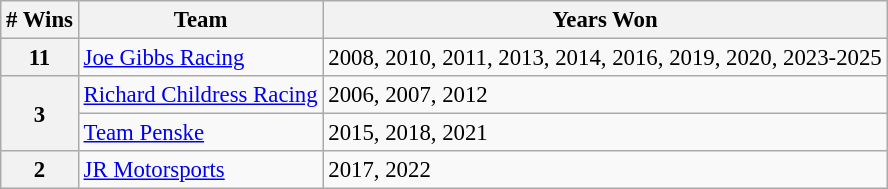<table class="wikitable" style="font-size: 95%;">
<tr>
<th># Wins</th>
<th>Team</th>
<th>Years Won</th>
</tr>
<tr>
<th>11</th>
<td><a href='#'>Joe Gibbs Racing</a></td>
<td>2008, 2010, 2011, 2013, 2014, 2016, 2019, 2020, 2023-2025</td>
</tr>
<tr>
<th rowspan=2>3</th>
<td><a href='#'>Richard Childress Racing</a></td>
<td>2006, 2007, 2012</td>
</tr>
<tr>
<td><a href='#'>Team Penske</a></td>
<td>2015, 2018, 2021</td>
</tr>
<tr>
<th>2</th>
<td><a href='#'>JR Motorsports</a></td>
<td>2017, 2022</td>
</tr>
</table>
